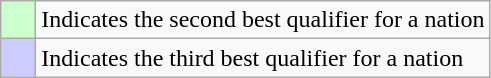<table class="wikitable">
<tr>
<td style="background: #ccffcc;">    </td>
<td>Indicates the second best qualifier for a nation</td>
</tr>
<tr>
<td style="background: #ccccff;">    </td>
<td>Indicates the third best qualifier for a nation</td>
</tr>
</table>
